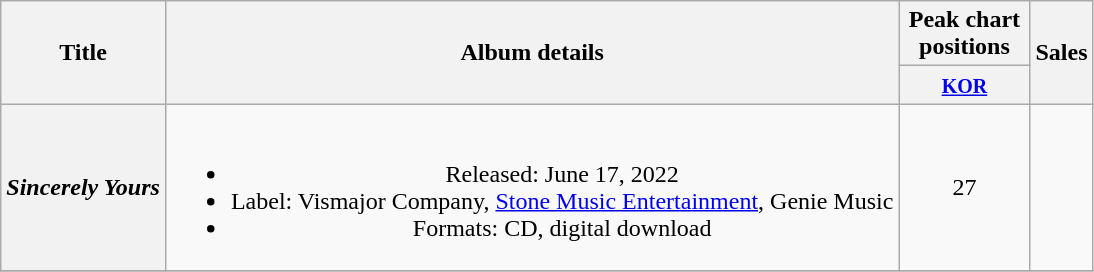<table class="wikitable plainrowheaders" style="text-align:center;">
<tr>
<th rowspan="2" scope="col">Title</th>
<th rowspan="2" scope="col">Album details</th>
<th colspan="1" scope="col" style="width:5em;">Peak chart positions</th>
<th rowspan="2" scope="col">Sales</th>
</tr>
<tr>
<th><small><a href='#'>KOR</a></small><br></th>
</tr>
<tr>
<th scope="row"><em>Sincerely Yours</em> </th>
<td><br><ul><li>Released: June 17, 2022</li><li>Label: Vismajor Company, <a href='#'>Stone Music Entertainment</a>, Genie Music</li><li>Formats: CD, digital download</li></ul></td>
<td>27</td>
<td></td>
</tr>
<tr>
</tr>
</table>
